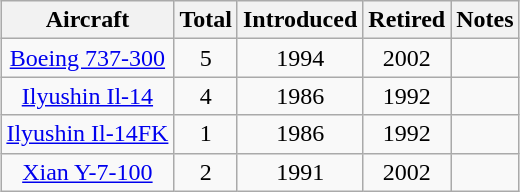<table class="wikitable" style="margin:1em auto; border-collapse:collapse;text-align:center">
<tr>
<th style=>Aircraft</th>
<th style=>Total</th>
<th style=>Introduced</th>
<th style=>Retired</th>
<th style=>Notes</th>
</tr>
<tr>
<td><a href='#'>Boeing 737-300</a></td>
<td>5</td>
<td>1994</td>
<td>2002</td>
<td></td>
</tr>
<tr>
<td><a href='#'>Ilyushin Il-14</a></td>
<td>4</td>
<td>1986</td>
<td>1992</td>
<td></td>
</tr>
<tr>
<td><a href='#'>Ilyushin Il-14FK</a></td>
<td>1</td>
<td>1986</td>
<td>1992</td>
<td></td>
</tr>
<tr>
<td><a href='#'>Xian Y-7-100</a></td>
<td>2</td>
<td>1991</td>
<td>2002</td>
<td></td>
</tr>
</table>
